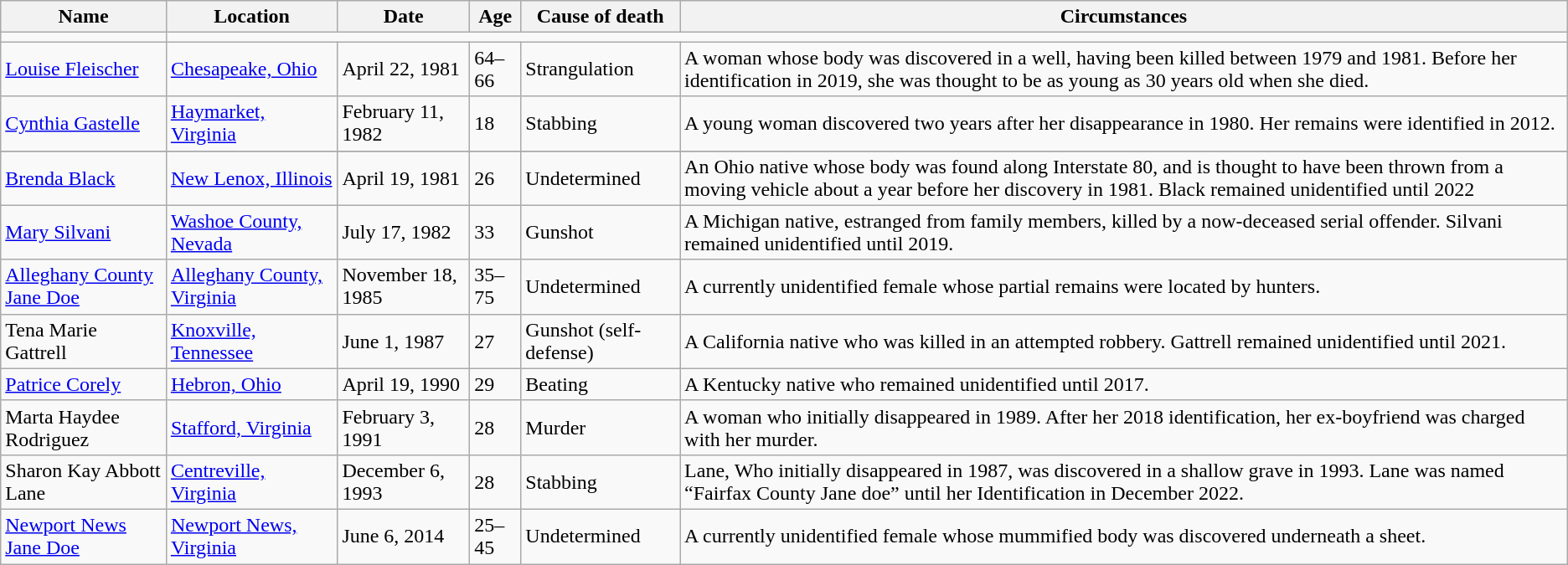<table class="wikitable sortable">
<tr>
<th>Name</th>
<th>Location</th>
<th>Date</th>
<th>Age</th>
<th>Cause of death</th>
<th>Circumstances</th>
</tr>
<tr>
<td></td>
</tr>
<tr>
<td><a href='#'>Louise Fleischer</a></td>
<td><a href='#'>Chesapeake, Ohio</a></td>
<td>April 22, 1981</td>
<td>64–66</td>
<td>Strangulation</td>
<td>A woman whose body was discovered in a well, having been killed between 1979 and 1981. Before her identification in 2019, she was thought to be as young as 30 years old when she died.</td>
</tr>
<tr>
<td><a href='#'>Cynthia Gastelle</a></td>
<td><a href='#'>Haymarket, Virginia</a></td>
<td>February 11, 1982</td>
<td>18</td>
<td>Stabbing</td>
<td>A young woman discovered two years after her disappearance in 1980. Her remains were identified in 2012.</td>
</tr>
<tr>
</tr>
<tr>
<td><a href='#'>Brenda Black</a></td>
<td><a href='#'>New Lenox, Illinois</a></td>
<td>April 19, 1981</td>
<td>26</td>
<td>Undetermined</td>
<td>An Ohio native whose body was found along Interstate 80, and is thought to have been thrown from a moving vehicle about a year before her discovery in 1981. Black remained unidentified until 2022</td>
</tr>
<tr>
<td><a href='#'>Mary Silvani</a></td>
<td><a href='#'>Washoe County, Nevada</a></td>
<td>July 17, 1982</td>
<td>33</td>
<td>Gunshot</td>
<td>A Michigan native, estranged from family members, killed by a now-deceased serial offender. Silvani remained unidentified until 2019.</td>
</tr>
<tr>
<td><a href='#'>Alleghany County Jane Doe</a></td>
<td><a href='#'>Alleghany County, Virginia</a></td>
<td>November 18, 1985</td>
<td>35–75</td>
<td>Undetermined</td>
<td>A currently unidentified female whose partial remains were located by hunters.</td>
</tr>
<tr>
<td>Tena Marie Gattrell</td>
<td><a href='#'>Knoxville, Tennessee</a></td>
<td>June 1, 1987</td>
<td>27</td>
<td>Gunshot (self-defense)</td>
<td>A California native who was killed in an attempted robbery. Gattrell remained unidentified until 2021.</td>
</tr>
<tr>
<td><a href='#'>Patrice Corely</a></td>
<td><a href='#'>Hebron, Ohio</a></td>
<td>April 19, 1990</td>
<td>29</td>
<td>Beating</td>
<td>A Kentucky native who remained unidentified until 2017.</td>
</tr>
<tr>
<td>Marta Haydee Rodriguez</td>
<td><a href='#'>Stafford, Virginia</a></td>
<td>February 3, 1991</td>
<td>28</td>
<td>Murder</td>
<td>A woman who initially disappeared in 1989. After her 2018 identification, her ex-boyfriend was charged with her murder.</td>
</tr>
<tr>
<td>Sharon Kay Abbott Lane</td>
<td><a href='#'>Centreville, Virginia</a></td>
<td>December 6, 1993</td>
<td>28</td>
<td>Stabbing</td>
<td>Lane, Who initially disappeared in 1987, was discovered in a shallow grave in 1993. Lane was named “Fairfax County Jane doe” until her Identification in December 2022. </td>
</tr>
<tr>
<td><a href='#'>Newport News Jane Doe</a></td>
<td><a href='#'>Newport News, Virginia</a></td>
<td>June 6, 2014</td>
<td>25–45</td>
<td>Undetermined</td>
<td>A currently unidentified female whose mummified body was discovered underneath a sheet.</td>
</tr>
</table>
